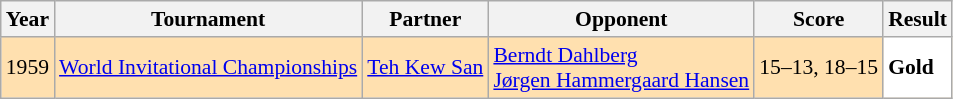<table class="sortable wikitable" style="font-size:90%;">
<tr>
<th>Year</th>
<th>Tournament</th>
<th>Partner</th>
<th>Opponent</th>
<th>Score</th>
<th>Result</th>
</tr>
<tr style="background:#FFE0AF">
<td align="center">1959</td>
<td align="left"><a href='#'>World Invitational Championships</a></td>
<td align="left"> <a href='#'>Teh Kew San</a></td>
<td align="left"> <a href='#'>Berndt Dahlberg</a><br> <a href='#'>Jørgen Hammergaard Hansen</a></td>
<td align="left">15–13, 18–15</td>
<td style="text-align:left; background:white"> <strong>Gold</strong></td>
</tr>
</table>
